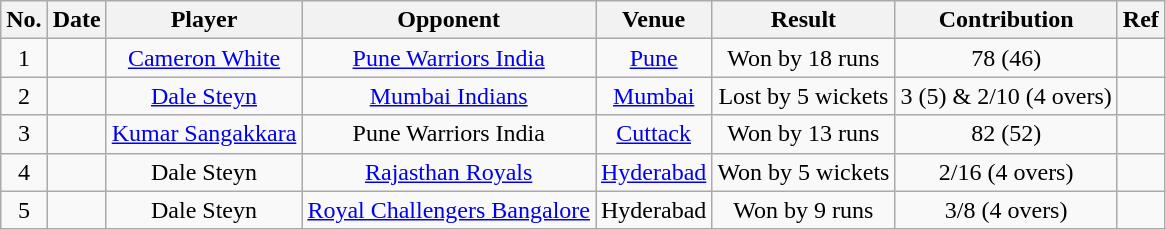<table class="wikitable" style="text-align:center">
<tr>
<th>No.</th>
<th>Date</th>
<th>Player</th>
<th>Opponent</th>
<th>Venue</th>
<th>Result</th>
<th>Contribution</th>
<th>Ref</th>
</tr>
<tr>
<td>1</td>
<td></td>
<td><a href='#'>Cameron White</a></td>
<td><a href='#'>Pune Warriors India</a></td>
<td><a href='#'>Pune</a></td>
<td>Won by 18 runs</td>
<td>78 (46)</td>
<td></td>
</tr>
<tr>
<td>2</td>
<td></td>
<td><a href='#'>Dale Steyn</a></td>
<td><a href='#'>Mumbai Indians</a></td>
<td><a href='#'>Mumbai</a></td>
<td>Lost by 5 wickets</td>
<td>3 (5) & 2/10 (4 overs)</td>
<td></td>
</tr>
<tr>
<td>3</td>
<td></td>
<td><a href='#'>Kumar Sangakkara</a></td>
<td>Pune Warriors India</td>
<td><a href='#'>Cuttack</a></td>
<td>Won by 13 runs</td>
<td>82 (52)</td>
<td></td>
</tr>
<tr>
<td>4</td>
<td></td>
<td>Dale Steyn</td>
<td><a href='#'>Rajasthan Royals</a></td>
<td><a href='#'>Hyderabad</a></td>
<td>Won by 5 wickets</td>
<td>2/16 (4 overs)</td>
<td></td>
</tr>
<tr>
<td>5</td>
<td></td>
<td>Dale Steyn</td>
<td><a href='#'>Royal Challengers Bangalore</a></td>
<td>Hyderabad</td>
<td>Won by 9 runs</td>
<td>3/8 (4 overs)</td>
<td></td>
</tr>
</table>
